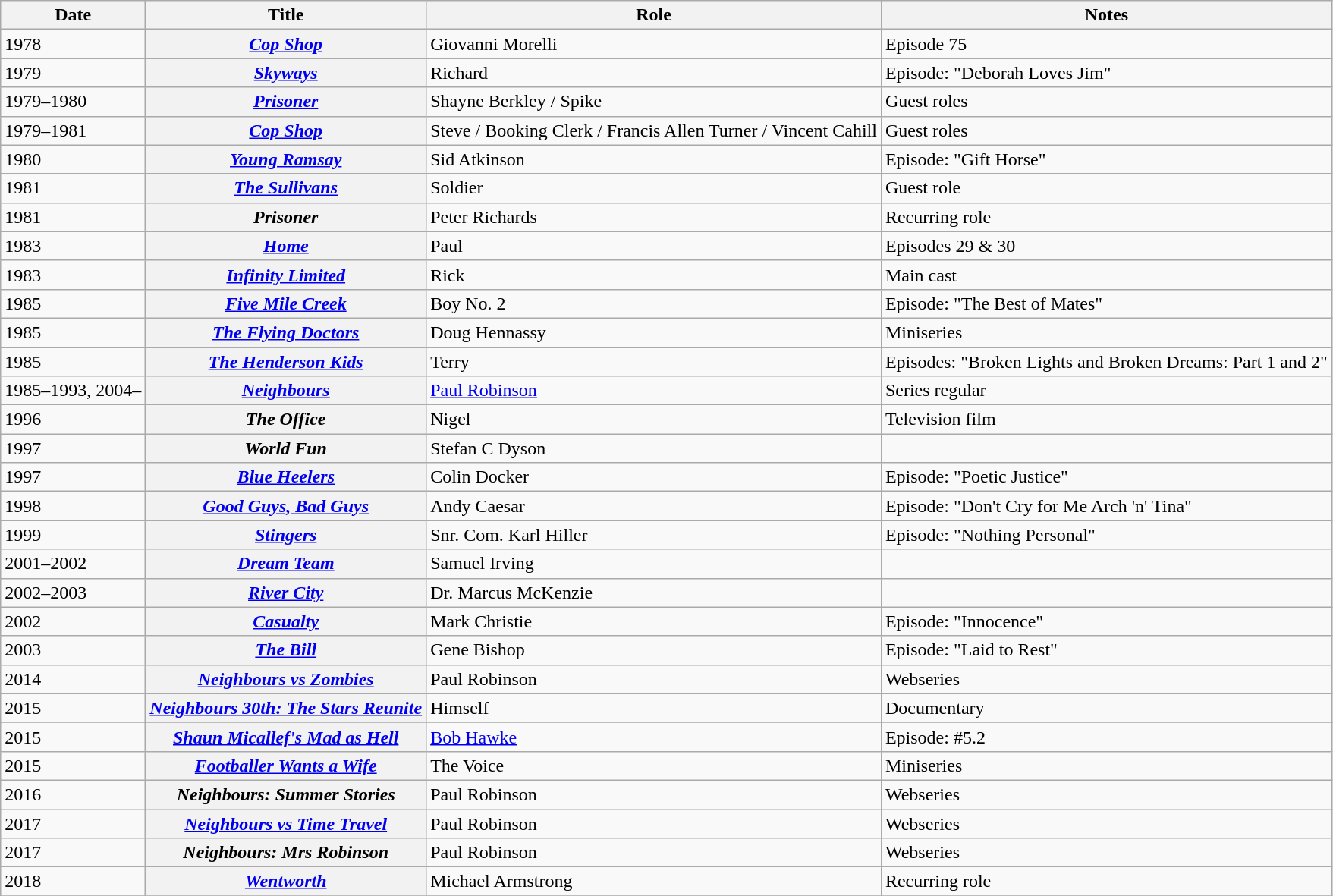<table class="wikitable sortable plainrowheaders">
<tr>
<th scope="col">Date</th>
<th scope="col">Title</th>
<th scope="col">Role</th>
<th scope="col" class="unsortable">Notes</th>
</tr>
<tr>
<td>1978</td>
<th scope="row"><em><a href='#'>Cop Shop</a></em></th>
<td>Giovanni Morelli</td>
<td>Episode 75</td>
</tr>
<tr>
<td>1979</td>
<th scope="row"><em><a href='#'>Skyways</a></em></th>
<td>Richard</td>
<td>Episode: "Deborah Loves Jim"</td>
</tr>
<tr>
<td>1979–1980</td>
<th scope="row"><em><a href='#'>Prisoner</a></em></th>
<td>Shayne Berkley / Spike</td>
<td>Guest roles</td>
</tr>
<tr>
<td>1979–1981</td>
<th scope="row"><em><a href='#'>Cop Shop</a></em></th>
<td>Steve / Booking Clerk / Francis Allen Turner / Vincent Cahill</td>
<td>Guest roles</td>
</tr>
<tr>
<td>1980</td>
<th scope="row"><em><a href='#'>Young Ramsay</a></em></th>
<td>Sid Atkinson</td>
<td>Episode: "Gift Horse"</td>
</tr>
<tr>
<td>1981</td>
<th scope="row"><em><a href='#'>The Sullivans</a></em></th>
<td>Soldier</td>
<td>Guest role</td>
</tr>
<tr>
<td>1981</td>
<th scope="row"><em>Prisoner</em></th>
<td>Peter Richards</td>
<td>Recurring role</td>
</tr>
<tr>
<td>1983</td>
<th scope="row"><em><a href='#'>Home</a></em></th>
<td>Paul</td>
<td>Episodes 29 & 30</td>
</tr>
<tr>
<td>1983</td>
<th scope="row"><em><a href='#'>Infinity Limited</a></em></th>
<td>Rick</td>
<td>Main cast</td>
</tr>
<tr>
<td>1985</td>
<th scope="row"><em><a href='#'>Five Mile Creek</a></em></th>
<td>Boy No. 2</td>
<td>Episode: "The Best of Mates"</td>
</tr>
<tr>
<td>1985</td>
<th scope="row"><em><a href='#'>The Flying Doctors</a></em></th>
<td>Doug Hennassy</td>
<td>Miniseries</td>
</tr>
<tr>
<td>1985</td>
<th scope="row"><em><a href='#'>The Henderson Kids</a></em></th>
<td>Terry</td>
<td>Episodes: "Broken Lights and Broken Dreams: Part 1 and 2"</td>
</tr>
<tr>
<td>1985–1993, 2004–</td>
<th scope="row"><em><a href='#'>Neighbours</a></em></th>
<td><a href='#'>Paul Robinson</a></td>
<td>Series regular</td>
</tr>
<tr>
<td>1996</td>
<th scope="row"><em>The Office</em></th>
<td>Nigel</td>
<td>Television film</td>
</tr>
<tr>
<td>1997</td>
<th scope="row"><em>World Fun</em></th>
<td>Stefan C Dyson</td>
<td></td>
</tr>
<tr>
<td>1997</td>
<th scope="row"><em><a href='#'>Blue Heelers</a></em></th>
<td>Colin Docker</td>
<td>Episode: "Poetic Justice"</td>
</tr>
<tr>
<td>1998</td>
<th scope="row"><em><a href='#'>Good Guys, Bad Guys</a></em></th>
<td>Andy Caesar</td>
<td>Episode: "Don't Cry for Me Arch 'n' Tina"</td>
</tr>
<tr>
<td>1999</td>
<th scope="row"><em><a href='#'>Stingers</a></em></th>
<td>Snr. Com. Karl Hiller</td>
<td>Episode: "Nothing Personal"</td>
</tr>
<tr>
<td>2001–2002</td>
<th scope="row"><em><a href='#'>Dream Team</a></em></th>
<td>Samuel Irving</td>
<td></td>
</tr>
<tr>
<td>2002–2003</td>
<th scope="row"><em><a href='#'>River City</a></em></th>
<td>Dr. Marcus McKenzie</td>
<td></td>
</tr>
<tr>
<td>2002</td>
<th scope="row"><em><a href='#'>Casualty</a></em></th>
<td>Mark Christie</td>
<td>Episode: "Innocence"</td>
</tr>
<tr>
<td>2003</td>
<th scope="row"><em><a href='#'>The Bill</a></em></th>
<td>Gene Bishop</td>
<td>Episode: "Laid to Rest"</td>
</tr>
<tr>
<td>2014</td>
<th scope="row"><em><a href='#'>Neighbours vs Zombies</a></em></th>
<td>Paul Robinson</td>
<td>Webseries</td>
</tr>
<tr>
<td>2015</td>
<th scope="row"><em><a href='#'>Neighbours 30th: The Stars Reunite</a></em></th>
<td>Himself</td>
<td>Documentary</td>
</tr>
<tr>
</tr>
<tr>
<td>2015</td>
<th scope="row"><em><a href='#'>Shaun Micallef's Mad as Hell</a></em></th>
<td><a href='#'>Bob Hawke</a></td>
<td>Episode: #5.2</td>
</tr>
<tr>
<td>2015</td>
<th scope="row"><em><a href='#'>Footballer Wants a Wife</a></em></th>
<td>The Voice</td>
<td>Miniseries</td>
</tr>
<tr>
<td>2016</td>
<th scope="row"><em>Neighbours: Summer Stories</em></th>
<td>Paul Robinson</td>
<td>Webseries</td>
</tr>
<tr>
<td>2017</td>
<th scope="row"><em><a href='#'>Neighbours vs Time Travel</a></em></th>
<td>Paul Robinson</td>
<td>Webseries</td>
</tr>
<tr>
<td>2017</td>
<th scope="row"><em>Neighbours: Mrs Robinson</em></th>
<td>Paul Robinson</td>
<td>Webseries</td>
</tr>
<tr>
<td>2018</td>
<th scope="row"><em><a href='#'>Wentworth</a></em></th>
<td>Michael Armstrong</td>
<td>Recurring role</td>
</tr>
<tr>
</tr>
</table>
